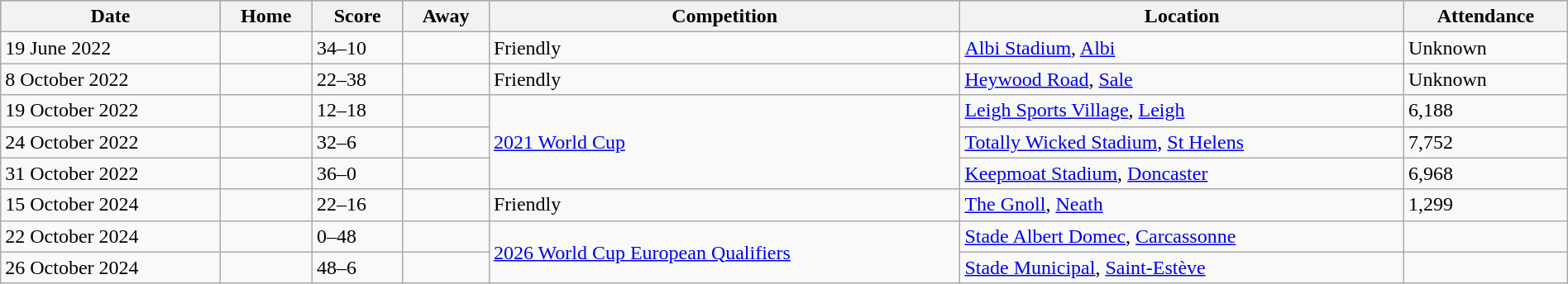<table class="wikitable" width=100%>
<tr bgcolor=#bdb76b>
<th>Date</th>
<th>Home</th>
<th>Score</th>
<th>Away</th>
<th>Competition</th>
<th>Location</th>
<th>Attendance</th>
</tr>
<tr>
<td>19 June 2022</td>
<td></td>
<td>34–10</td>
<td></td>
<td>Friendly</td>
<td><a href='#'>Albi Stadium</a>, <a href='#'>Albi</a></td>
<td>Unknown</td>
</tr>
<tr>
<td>8 October 2022</td>
<td></td>
<td>22–38</td>
<td></td>
<td>Friendly</td>
<td><a href='#'>Heywood Road</a>, <a href='#'>Sale</a></td>
<td>Unknown</td>
</tr>
<tr>
<td>19 October 2022</td>
<td></td>
<td>12–18</td>
<td></td>
<td rowspan="3"><a href='#'>2021 World Cup</a></td>
<td><a href='#'>Leigh Sports Village</a>, <a href='#'>Leigh</a></td>
<td>6,188</td>
</tr>
<tr>
<td>24 October 2022</td>
<td></td>
<td>32–6</td>
<td></td>
<td><a href='#'>Totally Wicked Stadium</a>, <a href='#'>St Helens</a></td>
<td>7,752</td>
</tr>
<tr>
<td>31 October 2022</td>
<td></td>
<td>36–0</td>
<td></td>
<td><a href='#'>Keepmoat Stadium</a>, <a href='#'>Doncaster</a></td>
<td>6,968</td>
</tr>
<tr>
<td>15 October 2024</td>
<td></td>
<td>22–16</td>
<td></td>
<td>Friendly</td>
<td><a href='#'>The Gnoll</a>, <a href='#'>Neath</a></td>
<td>1,299</td>
</tr>
<tr>
<td>22 October 2024</td>
<td></td>
<td>0–48</td>
<td></td>
<td rowspan="2"><a href='#'>2026 World Cup European Qualifiers</a></td>
<td><a href='#'>Stade Albert Domec</a>, <a href='#'>Carcassonne</a></td>
<td></td>
</tr>
<tr>
<td>26 October 2024</td>
<td></td>
<td>48–6</td>
<td></td>
<td><a href='#'>Stade Municipal</a>, <a href='#'>Saint-Estève</a></td>
<td></td>
</tr>
</table>
